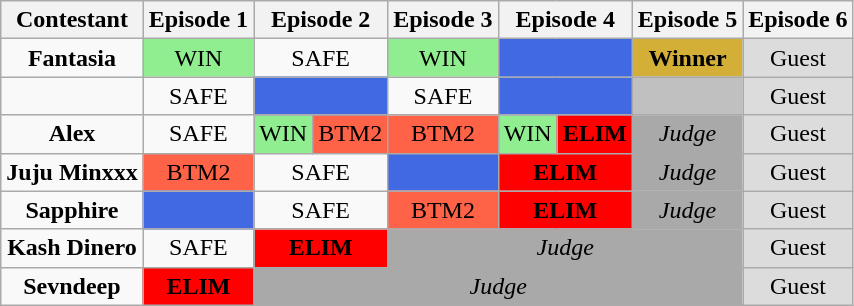<table class="wikitable" border="2" style="text-align: center; font-size: 100%;">
<tr>
<th>Contestant</th>
<th>Episode 1</th>
<th colspan="2">Episode 2</th>
<th>Episode 3</th>
<th colspan="2">Episode 4</th>
<th>Episode 5</th>
<th>Episode 6</th>
</tr>
<tr>
<td><strong>Fantasia</strong></td>
<td style="background:lightgreen;">WIN</td>
<td colspan="2">SAFE</td>
<td style="background:lightgreen;">WIN</td>
<td colspan="2" style="background:royalblue;"><strong></strong></td>
<td style="background:#D4AF37;"><strong>Winner</strong></td>
<td bgcolor="gainsboro">Guest</td>
</tr>
<tr>
<td></td>
<td>SAFE</td>
<td colspan="2" style="background:royalblue;"><strong></strong></td>
<td>SAFE</td>
<td colspan="2" style="background:royalblue;"><strong></strong></td>
<td style="background:silver;"></td>
<td bgcolor="gainsboro">Guest</td>
</tr>
<tr>
<td><strong>Alex</strong></td>
<td>SAFE</td>
<td style="background:lightgreen;">WIN</td>
<td style="background:tomato;">BTM2</td>
<td style="background:tomato;">BTM2</td>
<td style="background:lightgreen;">WIN</td>
<td style="background:red;"><strong>ELIM</strong></td>
<td bgcolor="darkgray"><em>Judge</em></td>
<td bgcolor="gainsboro">Guest</td>
</tr>
<tr>
<td><strong>Juju Minxxx</strong></td>
<td style="background:tomato;">BTM2</td>
<td colspan="2">SAFE</td>
<td style="background:royalblue;"><strong></strong></td>
<td colspan="2" style="background:red;"><strong>ELIM</strong></td>
<td bgcolor="darkgray"><em>Judge</em></td>
<td bgcolor="gainsboro">Guest</td>
</tr>
<tr>
<td><strong>Sapphire</strong></td>
<td style="background:royalblue;"><strong></strong></td>
<td colspan="2">SAFE</td>
<td style="background:tomato;">BTM2</td>
<td colspan="2" style="background:red;"><strong>ELIM</strong></td>
<td bgcolor="darkgray"><em>Judge</em></td>
<td bgcolor="gainsboro">Guest</td>
</tr>
<tr>
<td><strong>Kash Dinero</strong></td>
<td>SAFE</td>
<td colspan="2" style="background:red;"><strong>ELIM</strong></td>
<td colspan="4" bgcolor="darkgray"><em>Judge</em></td>
<td bgcolor="gainsboro">Guest</td>
</tr>
<tr>
<td><strong>Sevndeep</strong></td>
<td style="background:red;"><strong>ELIM</strong></td>
<td colspan="6" bgcolor="darkgray"><em>Judge</em></td>
<td bgcolor="gainsboro">Guest</td>
</tr>
</table>
